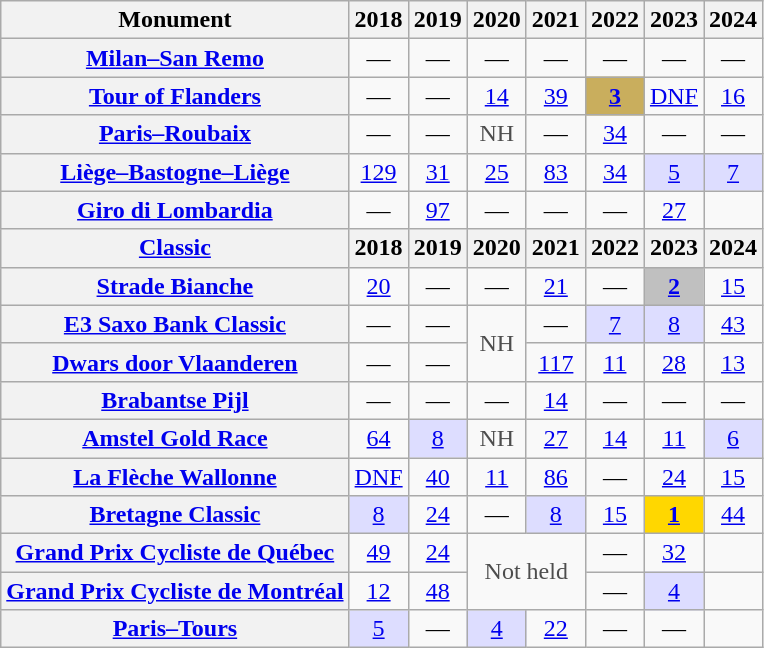<table class="wikitable plainrowheaders">
<tr>
<th>Monument</th>
<th scope="col">2018</th>
<th scope="col">2019</th>
<th scope="col">2020</th>
<th scope="col">2021</th>
<th scope="col">2022</th>
<th scope="col">2023</th>
<th scope="col">2024</th>
</tr>
<tr style="text-align:center;">
<th scope="row"><a href='#'>Milan–San Remo</a></th>
<td>—</td>
<td>—</td>
<td>—</td>
<td>—</td>
<td>—</td>
<td>—</td>
<td>—</td>
</tr>
<tr style="text-align:center;">
<th scope="row"><a href='#'>Tour of Flanders</a></th>
<td>—</td>
<td>—</td>
<td><a href='#'>14</a></td>
<td><a href='#'>39</a></td>
<td style="background:#C9AE5D;"><a href='#'><strong>3</strong></a></td>
<td><a href='#'>DNF</a></td>
<td><a href='#'>16</a></td>
</tr>
<tr style="text-align:center;">
<th scope="row"><a href='#'>Paris–Roubaix</a></th>
<td>—</td>
<td>—</td>
<td style="color:#4d4d4d;">NH</td>
<td>—</td>
<td><a href='#'>34</a></td>
<td>—</td>
<td>—</td>
</tr>
<tr style="text-align:center;">
<th scope="row"><a href='#'>Liège–Bastogne–Liège</a></th>
<td><a href='#'>129</a></td>
<td><a href='#'>31</a></td>
<td><a href='#'>25</a></td>
<td><a href='#'>83</a></td>
<td><a href='#'>34</a></td>
<td style="background:#ddf;"><a href='#'>5</a></td>
<td style="background:#ddf;"><a href='#'>7</a></td>
</tr>
<tr style="text-align:center;">
<th scope="row"><a href='#'>Giro di Lombardia</a></th>
<td>—</td>
<td><a href='#'>97</a></td>
<td>—</td>
<td>—</td>
<td>—</td>
<td><a href='#'>27</a></td>
<td></td>
</tr>
<tr>
<th><a href='#'>Classic</a></th>
<th scope="col">2018</th>
<th scope="col">2019</th>
<th scope="col">2020</th>
<th scope="col">2021</th>
<th scope="col">2022</th>
<th scope="col">2023</th>
<th scope="col">2024</th>
</tr>
<tr style="text-align:center;">
<th scope="row"><a href='#'>Strade Bianche</a></th>
<td><a href='#'>20</a></td>
<td>—</td>
<td>—</td>
<td><a href='#'>21</a></td>
<td>—</td>
<td style="background:silver;"><a href='#'><strong>2</strong></a></td>
<td><a href='#'>15</a></td>
</tr>
<tr style="text-align:center;">
<th scope="row"><a href='#'>E3 Saxo Bank Classic</a></th>
<td>—</td>
<td>—</td>
<td style="color:#4d4d4d;" rowspan=2>NH</td>
<td>—</td>
<td style="background:#ddf;"><a href='#'>7</a></td>
<td style="background:#ddf;"><a href='#'>8</a></td>
<td><a href='#'>43</a></td>
</tr>
<tr style="text-align:center;">
<th scope="row"><a href='#'>Dwars door Vlaanderen</a></th>
<td>—</td>
<td>—</td>
<td><a href='#'>117</a></td>
<td><a href='#'>11</a></td>
<td><a href='#'>28</a></td>
<td><a href='#'>13</a></td>
</tr>
<tr style="text-align:center;">
<th scope="row"><a href='#'>Brabantse Pijl</a></th>
<td>—</td>
<td>—</td>
<td>—</td>
<td><a href='#'>14</a></td>
<td>—</td>
<td>—</td>
<td>—</td>
</tr>
<tr style="text-align:center;">
<th scope="row"><a href='#'>Amstel Gold Race</a></th>
<td><a href='#'>64</a></td>
<td style="background:#ddf;"><a href='#'>8</a></td>
<td style="color:#4d4d4d;">NH</td>
<td><a href='#'>27</a></td>
<td><a href='#'>14</a></td>
<td><a href='#'>11</a></td>
<td style="background:#ddf;"><a href='#'>6</a></td>
</tr>
<tr style="text-align:center;">
<th scope="row"><a href='#'>La Flèche Wallonne</a></th>
<td><a href='#'>DNF</a></td>
<td><a href='#'>40</a></td>
<td><a href='#'>11</a></td>
<td><a href='#'>86</a></td>
<td>—</td>
<td><a href='#'>24</a></td>
<td><a href='#'>15</a></td>
</tr>
<tr style="text-align:center;">
<th scope="row"><a href='#'>Bretagne Classic</a></th>
<td style="background:#ddf;"><a href='#'>8</a></td>
<td><a href='#'>24</a></td>
<td>—</td>
<td style="background:#ddf;"><a href='#'>8</a></td>
<td><a href='#'>15</a></td>
<td style="background:gold;"><a href='#'><strong>1</strong></a></td>
<td><a href='#'>44</a></td>
</tr>
<tr style="text-align:center;">
<th scope="row"><a href='#'>Grand Prix Cycliste de Québec</a></th>
<td><a href='#'>49</a></td>
<td><a href='#'>24</a></td>
<td style="color:#4d4d4d;" rowspan=2 colspan=2>Not held</td>
<td>—</td>
<td><a href='#'>32</a></td>
<td></td>
</tr>
<tr style="text-align:center;">
<th scope="row"><a href='#'>Grand Prix Cycliste de Montréal</a></th>
<td><a href='#'>12</a></td>
<td><a href='#'>48</a></td>
<td>—</td>
<td style="background:#ddf;"><a href='#'>4</a></td>
<td></td>
</tr>
<tr style="text-align:center;">
<th scope="row"><a href='#'>Paris–Tours</a></th>
<td style="background:#ddf;"><a href='#'>5</a></td>
<td>—</td>
<td style="background:#ddf;"><a href='#'>4</a></td>
<td><a href='#'>22</a></td>
<td>—</td>
<td>—</td>
<td></td>
</tr>
</table>
